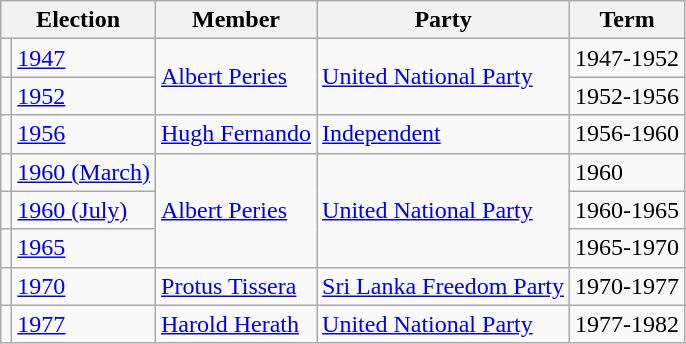<table class="wikitable">
<tr>
<th colspan="2">Election</th>
<th>Member</th>
<th>Party</th>
<th>Term</th>
</tr>
<tr>
<td style="background-color: "></td>
<td><a href='#'>1947</a></td>
<td rowspan=2><a href='#'>Albert Peries</a></td>
<td rowspan=2><a href='#'>United National Party</a></td>
<td>1947-1952</td>
</tr>
<tr>
<td style="background-color: "></td>
<td><a href='#'>1952</a></td>
<td>1952-1956</td>
</tr>
<tr>
<td style="background-color: "></td>
<td><a href='#'>1956</a></td>
<td><a href='#'>Hugh Fernando</a></td>
<td><a href='#'>Independent</a></td>
<td>1956-1960</td>
</tr>
<tr>
<td style="background-color: "></td>
<td><a href='#'>1960 (March)</a></td>
<td rowspan=3><a href='#'>Albert Peries</a></td>
<td rowspan=3><a href='#'>United National Party</a></td>
<td>1960</td>
</tr>
<tr>
<td style="background-color: "></td>
<td><a href='#'>1960 (July)</a></td>
<td>1960-1965</td>
</tr>
<tr>
<td style="background-color: "></td>
<td><a href='#'>1965</a></td>
<td>1965-1970</td>
</tr>
<tr>
<td style="background-color: "></td>
<td><a href='#'>1970</a></td>
<td><a href='#'>Protus Tissera</a></td>
<td><a href='#'>Sri Lanka Freedom Party</a></td>
<td>1970-1977</td>
</tr>
<tr>
<td style="background-color: "></td>
<td><a href='#'>1977</a></td>
<td><a href='#'>Harold Herath</a></td>
<td><a href='#'>United National Party</a></td>
<td>1977-1982</td>
</tr>
</table>
